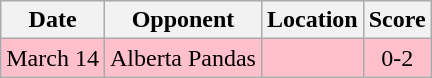<table class="wikitable">
<tr>
<th>Date</th>
<th>Opponent</th>
<th>Location</th>
<th>Score</th>
</tr>
<tr align="center" bgcolor="pink">
<td>March 14</td>
<td>Alberta Pandas</td>
<td></td>
<td>0-2</td>
</tr>
</table>
